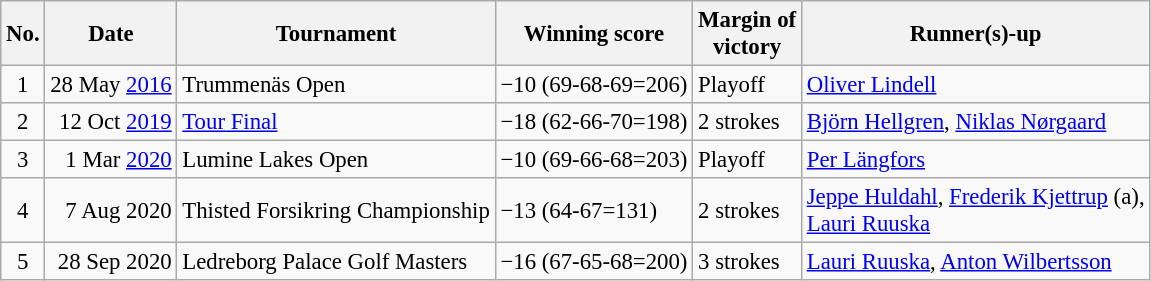<table class="wikitable" style="font-size:95%;">
<tr>
<th>No.</th>
<th>Date</th>
<th>Tournament</th>
<th>Winning score</th>
<th>Margin of<br>victory</th>
<th>Runner(s)-up</th>
</tr>
<tr>
<td align=center>1</td>
<td align=right>28 May <a href='#'>2016</a></td>
<td>Trummenäs Open</td>
<td>−10 (69-68-69=206)</td>
<td>Playoff</td>
<td> <a href='#'>Oliver Lindell</a></td>
</tr>
<tr>
<td align=center>2</td>
<td align=right>12 Oct <a href='#'>2019</a></td>
<td><a href='#'>Tour Final</a></td>
<td>−18 (62-66-70=198)</td>
<td>2 strokes</td>
<td> <a href='#'>Björn Hellgren</a>,  <a href='#'>Niklas Nørgaard</a></td>
</tr>
<tr>
<td align=center>3</td>
<td align=right>1 Mar <a href='#'>2020</a></td>
<td>Lumine Lakes Open</td>
<td>−10 (69-66-68=203)</td>
<td>Playoff</td>
<td> <a href='#'>Per Längfors</a></td>
</tr>
<tr>
<td align=center>4</td>
<td align=right>7 Aug 2020</td>
<td>Thisted Forsikring Championship</td>
<td>−13 (64-67=131)</td>
<td>2 strokes</td>
<td> <a href='#'>Jeppe Huldahl</a>,  <a href='#'>Frederik Kjettrup</a> (a),<br> <a href='#'>Lauri Ruuska</a></td>
</tr>
<tr>
<td align=center>5</td>
<td align=right>28 Sep 2020</td>
<td>Ledreborg Palace Golf Masters</td>
<td>−16 (67-65-68=200)</td>
<td>3 strokes</td>
<td> <a href='#'>Lauri Ruuska</a>,  <a href='#'>Anton Wilbertsson</a></td>
</tr>
</table>
